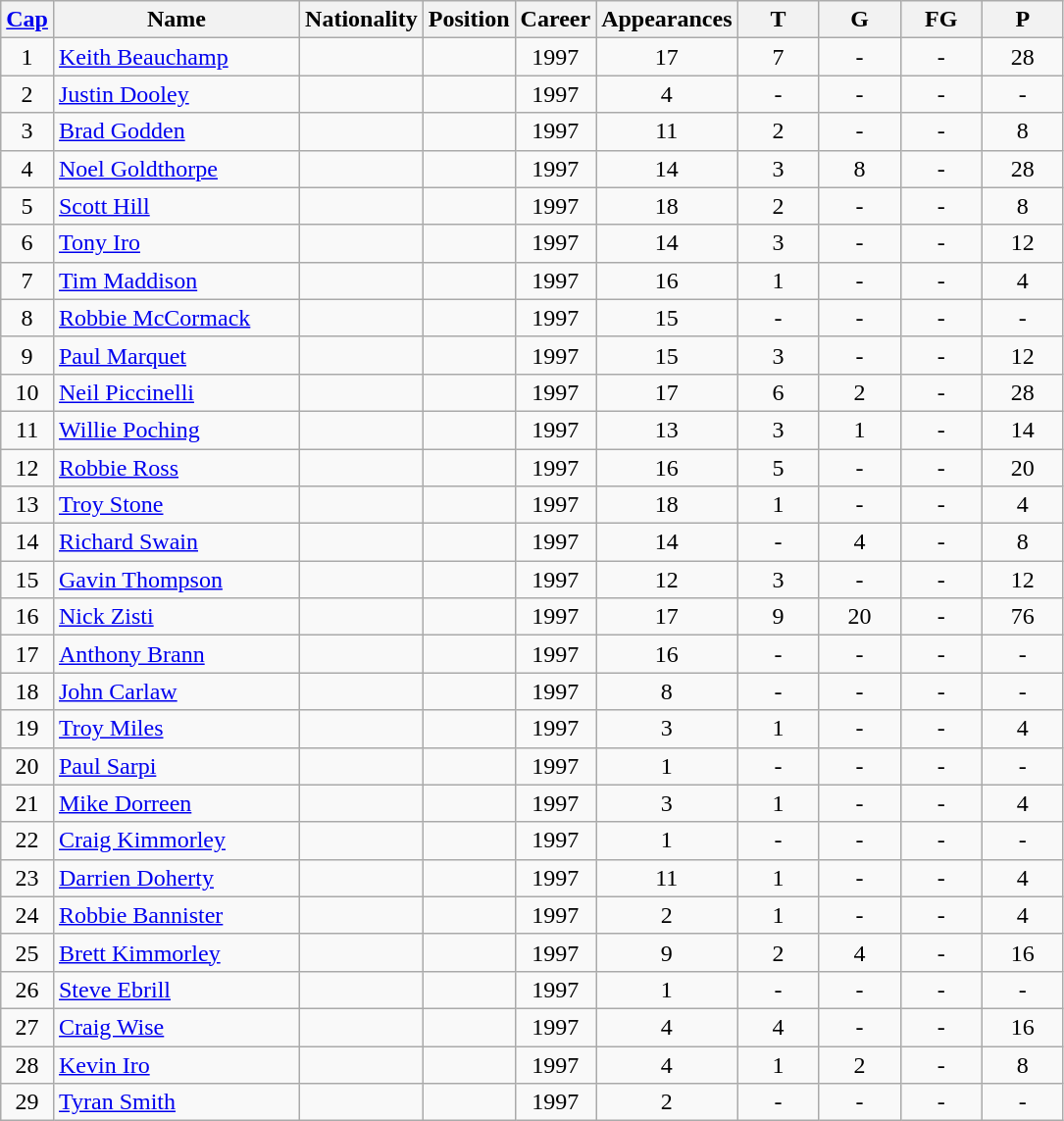<table class="wikitable sortable" style="text-align: center;">
<tr>
<th><a href='#'>Cap</a></th>
<th style="width:10em">Name</th>
<th>Nationality</th>
<th>Position</th>
<th>Career</th>
<th>Appearances</th>
<th style="width:3em">T</th>
<th style="width:3em">G</th>
<th style="width:3em">FG</th>
<th style="width:3em">P</th>
</tr>
<tr>
<td>1</td>
<td align="left"><a href='#'>Keith Beauchamp</a></td>
<td></td>
<td></td>
<td>1997</td>
<td>17</td>
<td>7</td>
<td>-</td>
<td>-</td>
<td>28</td>
</tr>
<tr>
<td>2</td>
<td align="left"><a href='#'>Justin Dooley</a></td>
<td></td>
<td></td>
<td>1997</td>
<td>4</td>
<td>-</td>
<td>-</td>
<td>-</td>
<td>-</td>
</tr>
<tr>
<td>3</td>
<td align="left"><a href='#'>Brad Godden</a></td>
<td></td>
<td></td>
<td>1997</td>
<td>11</td>
<td>2</td>
<td>-</td>
<td>-</td>
<td>8</td>
</tr>
<tr>
<td>4</td>
<td align="left"><a href='#'>Noel Goldthorpe</a></td>
<td></td>
<td></td>
<td>1997</td>
<td>14</td>
<td>3</td>
<td>8</td>
<td>-</td>
<td>28</td>
</tr>
<tr>
<td>5</td>
<td align="left"><a href='#'>Scott Hill</a></td>
<td></td>
<td></td>
<td>1997</td>
<td>18</td>
<td>2</td>
<td>-</td>
<td>-</td>
<td>8</td>
</tr>
<tr>
<td>6</td>
<td align="left"><a href='#'>Tony Iro</a></td>
<td></td>
<td></td>
<td>1997</td>
<td>14</td>
<td>3</td>
<td>-</td>
<td>-</td>
<td>12</td>
</tr>
<tr>
<td>7</td>
<td align="left"><a href='#'>Tim Maddison</a></td>
<td></td>
<td></td>
<td>1997</td>
<td>16</td>
<td>1</td>
<td>-</td>
<td>-</td>
<td>4</td>
</tr>
<tr>
<td>8</td>
<td align="left"><a href='#'>Robbie McCormack</a></td>
<td></td>
<td></td>
<td>1997</td>
<td>15</td>
<td>-</td>
<td>-</td>
<td>-</td>
<td>-</td>
</tr>
<tr>
<td>9</td>
<td align="left"><a href='#'>Paul Marquet</a></td>
<td></td>
<td></td>
<td>1997</td>
<td>15</td>
<td>3</td>
<td>-</td>
<td>-</td>
<td>12</td>
</tr>
<tr>
<td>10</td>
<td align="left"><a href='#'>Neil Piccinelli</a></td>
<td></td>
<td></td>
<td>1997</td>
<td>17</td>
<td>6</td>
<td>2</td>
<td>-</td>
<td>28</td>
</tr>
<tr>
<td>11</td>
<td align="left"><a href='#'>Willie Poching</a></td>
<td></td>
<td></td>
<td>1997</td>
<td>13</td>
<td>3</td>
<td>1</td>
<td>-</td>
<td>14</td>
</tr>
<tr>
<td>12</td>
<td align="left"><a href='#'>Robbie Ross</a></td>
<td></td>
<td></td>
<td>1997</td>
<td>16</td>
<td>5</td>
<td>-</td>
<td>-</td>
<td>20</td>
</tr>
<tr>
<td>13</td>
<td align="left"><a href='#'>Troy Stone</a></td>
<td></td>
<td></td>
<td>1997</td>
<td>18</td>
<td>1</td>
<td>-</td>
<td>-</td>
<td>4</td>
</tr>
<tr>
<td>14</td>
<td align="left"><a href='#'>Richard Swain</a></td>
<td></td>
<td></td>
<td>1997</td>
<td>14</td>
<td>-</td>
<td>4</td>
<td>-</td>
<td>8</td>
</tr>
<tr>
<td>15</td>
<td align="left"><a href='#'>Gavin Thompson</a></td>
<td></td>
<td></td>
<td>1997</td>
<td>12</td>
<td>3</td>
<td>-</td>
<td>-</td>
<td>12</td>
</tr>
<tr>
<td>16</td>
<td align="left"><a href='#'>Nick Zisti</a></td>
<td></td>
<td></td>
<td>1997</td>
<td>17</td>
<td>9</td>
<td>20</td>
<td>-</td>
<td>76</td>
</tr>
<tr>
<td>17</td>
<td align="left"><a href='#'>Anthony Brann</a></td>
<td></td>
<td></td>
<td>1997</td>
<td>16</td>
<td>-</td>
<td>-</td>
<td>-</td>
<td>-</td>
</tr>
<tr>
<td>18</td>
<td align="left"><a href='#'>John Carlaw</a></td>
<td></td>
<td></td>
<td>1997</td>
<td>8</td>
<td>-</td>
<td>-</td>
<td>-</td>
<td>-</td>
</tr>
<tr>
<td>19</td>
<td align="left"><a href='#'>Troy Miles</a></td>
<td></td>
<td></td>
<td>1997</td>
<td>3</td>
<td>1</td>
<td>-</td>
<td>-</td>
<td>4</td>
</tr>
<tr>
<td>20</td>
<td align="left"><a href='#'>Paul Sarpi</a></td>
<td></td>
<td></td>
<td>1997</td>
<td>1</td>
<td>-</td>
<td>-</td>
<td>-</td>
<td>-</td>
</tr>
<tr>
<td>21</td>
<td align="left"><a href='#'>Mike Dorreen</a></td>
<td></td>
<td></td>
<td>1997</td>
<td>3</td>
<td>1</td>
<td>-</td>
<td>-</td>
<td>4</td>
</tr>
<tr>
<td>22</td>
<td align="left"><a href='#'>Craig Kimmorley</a></td>
<td></td>
<td></td>
<td>1997</td>
<td>1</td>
<td>-</td>
<td>-</td>
<td>-</td>
<td>-</td>
</tr>
<tr>
<td>23</td>
<td align="left"><a href='#'>Darrien Doherty</a></td>
<td></td>
<td></td>
<td>1997</td>
<td>11</td>
<td>1</td>
<td>-</td>
<td>-</td>
<td>4</td>
</tr>
<tr>
<td>24</td>
<td align="left"><a href='#'>Robbie Bannister</a></td>
<td></td>
<td></td>
<td>1997</td>
<td>2</td>
<td>1</td>
<td>-</td>
<td>-</td>
<td>4</td>
</tr>
<tr>
<td>25</td>
<td align="left"><a href='#'>Brett Kimmorley</a></td>
<td></td>
<td></td>
<td>1997</td>
<td>9</td>
<td>2</td>
<td>4</td>
<td>-</td>
<td>16</td>
</tr>
<tr>
<td>26</td>
<td align="left"><a href='#'>Steve Ebrill</a></td>
<td></td>
<td></td>
<td>1997</td>
<td>1</td>
<td>-</td>
<td>-</td>
<td>-</td>
<td>-</td>
</tr>
<tr>
<td>27</td>
<td align="left"><a href='#'>Craig Wise</a></td>
<td></td>
<td></td>
<td>1997</td>
<td>4</td>
<td>4</td>
<td>-</td>
<td>-</td>
<td>16</td>
</tr>
<tr>
<td>28</td>
<td align="left"><a href='#'>Kevin Iro</a></td>
<td></td>
<td></td>
<td>1997</td>
<td>4</td>
<td>1</td>
<td>2</td>
<td>-</td>
<td>8</td>
</tr>
<tr>
<td>29</td>
<td align="left"><a href='#'>Tyran Smith</a></td>
<td></td>
<td></td>
<td>1997</td>
<td>2</td>
<td>-</td>
<td>-</td>
<td>-</td>
<td>-</td>
</tr>
</table>
